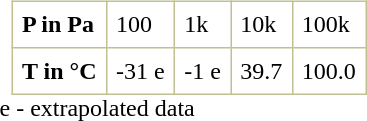<table>
<tr>
<td><br><table border="1" cellspacing="0" cellpadding="6" style="margin: 0 0 0 0.5em; background: white; border-collapse: collapse; border-color: #C0C090;">
<tr>
<td><strong>P in Pa</strong></td>
<td>100</td>
<td>1k</td>
<td>10k</td>
<td>100k</td>
</tr>
<tr>
<td><strong>T in °C</strong></td>
<td>-31 e</td>
<td>-1 e</td>
<td>39.7</td>
<td>100.0</td>
</tr>
</table>
e - extrapolated data</td>
</tr>
</table>
